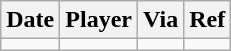<table class="wikitable">
<tr>
<th>Date</th>
<th>Player</th>
<th>Via</th>
<th>Ref</th>
</tr>
<tr>
<td></td>
<td></td>
<td></td>
<td></td>
</tr>
</table>
